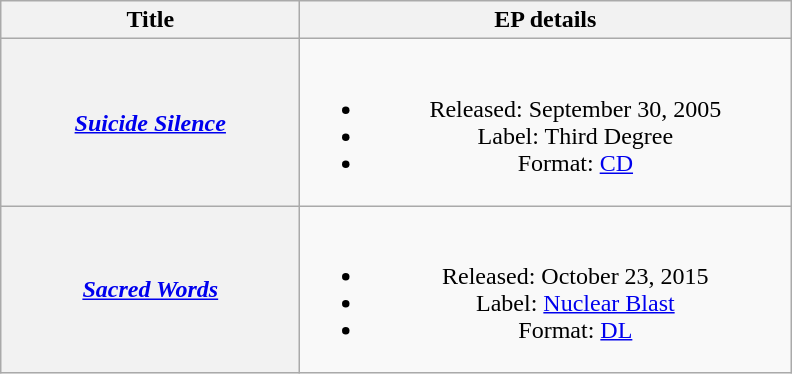<table class="wikitable plainrowheaders" style="text-align:center;">
<tr>
<th scope="col" style="width:12em;">Title</th>
<th scope="col" style="width:20em;">EP details</th>
</tr>
<tr>
<th scope="row"><em><a href='#'>Suicide Silence</a></em></th>
<td><br><ul><li>Released: September 30, 2005</li><li>Label: Third Degree</li><li>Format: <a href='#'>CD</a></li></ul></td>
</tr>
<tr>
<th scope="row"><em><a href='#'>Sacred Words</a></em></th>
<td><br><ul><li>Released: October 23, 2015</li><li>Label: <a href='#'>Nuclear Blast</a></li><li>Format: <a href='#'>DL</a></li></ul></td>
</tr>
</table>
